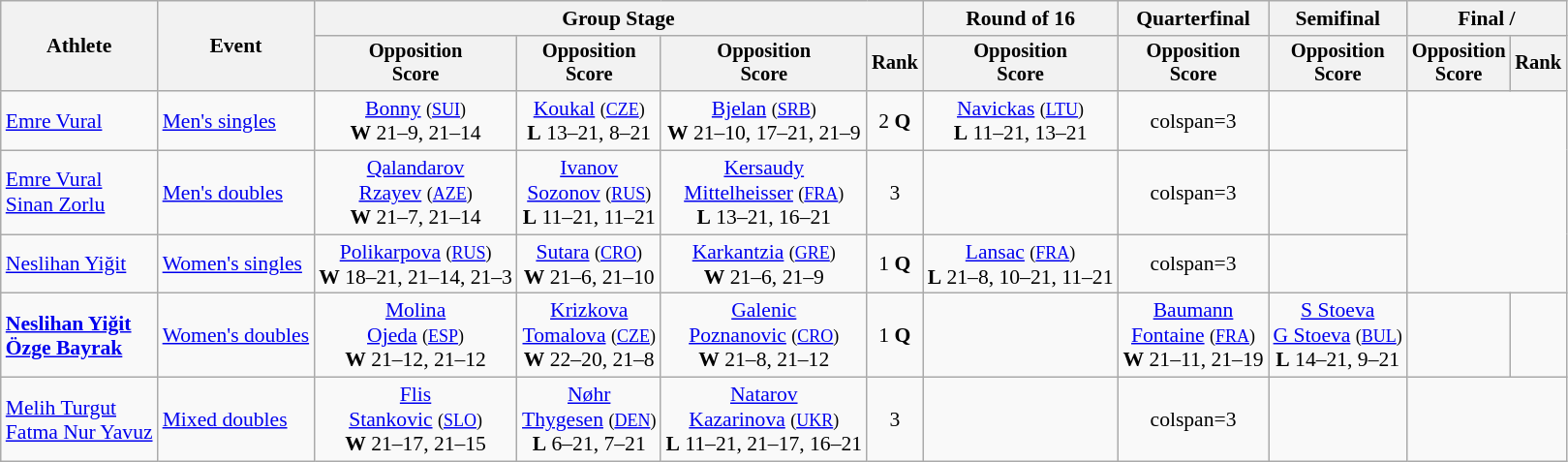<table class="wikitable" style="font-size:90%">
<tr>
<th rowspan=2>Athlete</th>
<th rowspan=2>Event</th>
<th colspan=4>Group Stage</th>
<th>Round of 16</th>
<th>Quarterfinal</th>
<th>Semifinal</th>
<th colspan=2>Final / </th>
</tr>
<tr style="font-size:95%">
<th>Opposition<br>Score</th>
<th>Opposition<br>Score</th>
<th>Opposition<br>Score</th>
<th>Rank</th>
<th>Opposition<br>Score</th>
<th>Opposition<br>Score</th>
<th>Opposition<br>Score</th>
<th>Opposition<br>Score</th>
<th>Rank</th>
</tr>
<tr align=center>
<td align=left><a href='#'>Emre Vural</a></td>
<td align=left><a href='#'>Men's singles</a></td>
<td> <a href='#'>Bonny</a> <small>(<a href='#'>SUI</a>)</small><br><strong>W</strong> 21–9, 21–14</td>
<td> <a href='#'>Koukal</a> <small>(<a href='#'>CZE</a>)</small><br><strong>L</strong> 13–21, 8–21</td>
<td> <a href='#'>Bjelan</a> <small>(<a href='#'>SRB</a>)</small><br><strong>W</strong> 21–10, 17–21, 21–9</td>
<td>2 <strong>Q</strong></td>
<td> <a href='#'>Navickas</a> <small>(<a href='#'>LTU</a>)</small><br><strong>L</strong> 11–21, 13–21</td>
<td>colspan=3 </td>
<td></td>
</tr>
<tr align=center>
<td align=left><a href='#'>Emre Vural</a><br><a href='#'>Sinan Zorlu</a></td>
<td align=left><a href='#'>Men's doubles</a></td>
<td> <a href='#'>Qalandarov</a><br><a href='#'>Rzayev</a> <small>(<a href='#'>AZE</a>)</small><br><strong>W</strong> 21–7, 21–14</td>
<td> <a href='#'>Ivanov</a><br><a href='#'>Sozonov</a> <small>(<a href='#'>RUS</a>)</small><br><strong>L</strong> 11–21, 11–21</td>
<td> <a href='#'>Kersaudy</a><br><a href='#'>Mittelheisser</a> <small>(<a href='#'>FRA</a>)</small><br><strong>L</strong> 13–21, 16–21</td>
<td>3</td>
<td></td>
<td>colspan=3 </td>
<td></td>
</tr>
<tr align=center>
<td align=left><a href='#'>Neslihan Yiğit</a></td>
<td align=left><a href='#'>Women's singles</a></td>
<td> <a href='#'>Polikarpova</a> <small>(<a href='#'>RUS</a>)</small><br><strong>W</strong> 18–21, 21–14, 21–3</td>
<td> <a href='#'>Sutara</a> <small>(<a href='#'>CRO</a>)</small><br><strong>W</strong> 21–6, 21–10</td>
<td> <a href='#'>Karkantzia</a> <small>(<a href='#'>GRE</a>)</small><br><strong>W</strong> 21–6, 21–9</td>
<td>1 <strong>Q</strong></td>
<td> <a href='#'>Lansac</a> <small>(<a href='#'>FRA</a>)</small><br><strong>L</strong> 21–8, 10–21, 11–21</td>
<td>colspan=3 </td>
<td></td>
</tr>
<tr align=center>
<td align=left><strong><a href='#'>Neslihan Yiğit</a><br><a href='#'>Özge Bayrak</a></strong></td>
<td align=left><a href='#'>Women's doubles</a></td>
<td> <a href='#'>Molina</a><br><a href='#'>Ojeda</a> <small>(<a href='#'>ESP</a>)</small><br><strong>W</strong> 21–12, 21–12</td>
<td> <a href='#'>Krizkova</a><br><a href='#'>Tomalova</a> <small>(<a href='#'>CZE</a>)</small><br><strong>W</strong> 22–20, 21–8</td>
<td> <a href='#'>Galenic</a><br><a href='#'>Poznanovic</a> <small>(<a href='#'>CRO</a>)</small><br><strong>W</strong> 21–8, 21–12</td>
<td>1 <strong>Q</strong></td>
<td></td>
<td> <a href='#'>Baumann</a><br><a href='#'>Fontaine</a> <small>(<a href='#'>FRA</a>)</small><br><strong>W</strong> 21–11, 21–19</td>
<td> <a href='#'>S Stoeva</a><br><a href='#'>G Stoeva</a> <small>(<a href='#'>BUL</a>)</small><br><strong>L</strong> 14–21, 9–21</td>
<td></td>
<td></td>
</tr>
<tr align=center>
<td align=left><a href='#'>Melih Turgut</a><br><a href='#'>Fatma Nur Yavuz</a></td>
<td align=left><a href='#'>Mixed doubles</a></td>
<td> <a href='#'>Flis</a><br><a href='#'>Stankovic</a> <small>(<a href='#'>SLO</a>)</small><br><strong>W</strong> 21–17, 21–15</td>
<td> <a href='#'>Nøhr</a><br><a href='#'>Thygesen</a> <small>(<a href='#'>DEN</a>)</small><br><strong>L</strong> 6–21, 7–21</td>
<td> <a href='#'>Natarov</a><br><a href='#'>Kazarinova</a> <small>(<a href='#'>UKR</a>)</small><br><strong>L</strong> 11–21, 21–17, 16–21</td>
<td>3</td>
<td></td>
<td>colspan=3 </td>
<td></td>
</tr>
</table>
